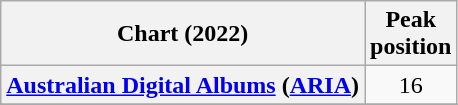<table class="wikitable sortable plainrowheaders" style="text-align:center">
<tr>
<th scope="col">Chart (2022)</th>
<th scope="col">Peak<br>position</th>
</tr>
<tr>
<th scope="row"><a href='#'>Australian Digital Albums</a> (<a href='#'>ARIA</a>)</th>
<td>16</td>
</tr>
<tr>
</tr>
<tr>
</tr>
<tr>
</tr>
<tr>
</tr>
<tr>
</tr>
<tr>
</tr>
<tr>
</tr>
<tr>
</tr>
<tr>
</tr>
<tr>
</tr>
</table>
